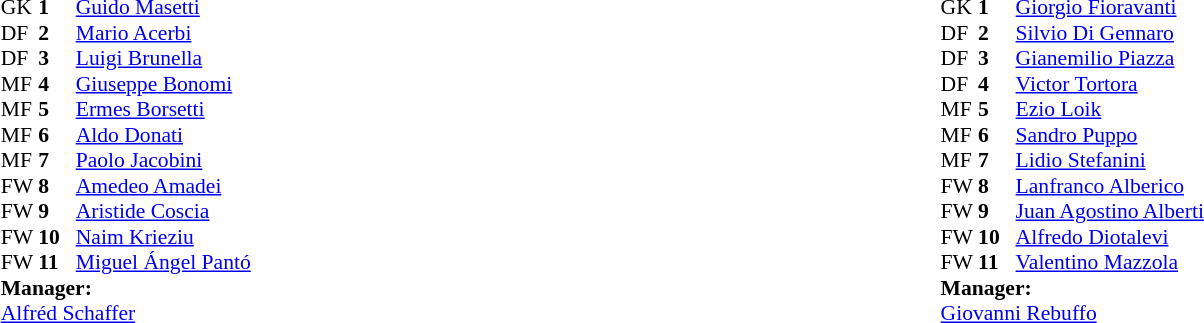<table width="100%">
<tr>
<td valign="top" width="50%"><br><table style="font-size: 90%" cellspacing="0" cellpadding="0" align=center>
<tr>
<th width="25"></th>
<th width="25"></th>
</tr>
<tr>
<td>GK</td>
<td><strong>1</strong></td>
<td> <a href='#'>Guido Masetti</a></td>
</tr>
<tr>
<td>DF</td>
<td><strong>2</strong></td>
<td> <a href='#'>Mario Acerbi</a></td>
</tr>
<tr>
<td>DF</td>
<td><strong>3</strong></td>
<td> <a href='#'>Luigi Brunella</a></td>
</tr>
<tr>
<td>MF</td>
<td><strong>4</strong></td>
<td> <a href='#'>Giuseppe Bonomi</a></td>
</tr>
<tr>
<td>MF</td>
<td><strong>5</strong></td>
<td> <a href='#'>Ermes Borsetti</a></td>
</tr>
<tr>
<td>MF</td>
<td><strong>6</strong></td>
<td> <a href='#'>Aldo Donati</a></td>
</tr>
<tr>
<td>MF</td>
<td><strong>7</strong></td>
<td> <a href='#'>Paolo Jacobini</a></td>
</tr>
<tr>
<td>FW</td>
<td><strong>8</strong></td>
<td> <a href='#'>Amedeo Amadei</a></td>
</tr>
<tr>
<td>FW</td>
<td><strong>9</strong></td>
<td> <a href='#'>Aristide Coscia</a></td>
</tr>
<tr>
<td>FW</td>
<td><strong>10</strong></td>
<td> <a href='#'>Naim Krieziu</a></td>
</tr>
<tr>
<td>FW</td>
<td><strong>11</strong></td>
<td>  <a href='#'>Miguel Ángel Pantó</a></td>
</tr>
<tr>
<td colspan=4><strong>Manager:</strong></td>
</tr>
<tr>
<td colspan="4"> <a href='#'>Alfréd Schaffer</a></td>
</tr>
</table>
</td>
<td valign="top" width="50%"><br><table style="font-size: 90%" cellspacing="0" cellpadding="0" align=center>
<tr>
<td colspan="4"></td>
</tr>
<tr>
<th width="25"></th>
<th width="25"></th>
</tr>
<tr>
<td>GK</td>
<td><strong>1</strong></td>
<td> <a href='#'>Giorgio Fioravanti</a></td>
</tr>
<tr>
<td>DF</td>
<td><strong>2</strong></td>
<td> <a href='#'>Silvio Di Gennaro</a></td>
</tr>
<tr>
<td>DF</td>
<td><strong>3</strong></td>
<td> <a href='#'>Gianemilio Piazza</a></td>
</tr>
<tr>
<td>DF</td>
<td><strong>4</strong></td>
<td> <a href='#'>Victor Tortora</a></td>
</tr>
<tr>
<td>MF</td>
<td><strong>5</strong></td>
<td> <a href='#'>Ezio Loik</a></td>
</tr>
<tr>
<td>MF</td>
<td><strong>6</strong></td>
<td> <a href='#'>Sandro Puppo</a></td>
</tr>
<tr>
<td>MF</td>
<td><strong>7</strong></td>
<td> <a href='#'>Lidio Stefanini</a></td>
</tr>
<tr>
<td>FW</td>
<td><strong>8</strong></td>
<td> <a href='#'>Lanfranco Alberico</a></td>
</tr>
<tr>
<td>FW</td>
<td><strong>9</strong></td>
<td> <a href='#'>Juan Agostino Alberti</a></td>
</tr>
<tr>
<td>FW</td>
<td><strong>10</strong></td>
<td> <a href='#'>Alfredo Diotalevi</a></td>
</tr>
<tr>
<td>FW</td>
<td><strong>11</strong></td>
<td> <a href='#'>Valentino Mazzola</a></td>
</tr>
<tr>
<td colspan=4><strong>Manager:</strong></td>
</tr>
<tr>
<td colspan="4"> <a href='#'>Giovanni Rebuffo</a></td>
</tr>
</table>
</td>
</tr>
</table>
